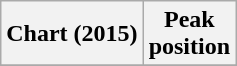<table class="wikitable">
<tr>
<th>Chart (2015)</th>
<th>Peak <br> position</th>
</tr>
<tr>
</tr>
</table>
